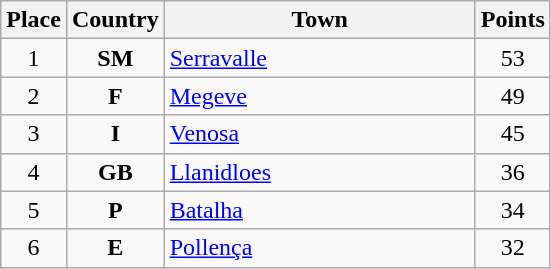<table class="wikitable" style="text-align;">
<tr>
<th width="25">Place</th>
<th width="25">Country</th>
<th width="200">Town</th>
<th width="25">Points</th>
</tr>
<tr>
<td align="center">1</td>
<td align="center"><strong>SM</strong></td>
<td align="left"><a href='#'>Serravalle</a></td>
<td align="center">53</td>
</tr>
<tr>
<td align="center">2</td>
<td align="center"><strong>F</strong></td>
<td align="left"><a href='#'>Megeve</a></td>
<td align="center">49</td>
</tr>
<tr>
<td align="center">3</td>
<td align="center"><strong>I</strong></td>
<td align="left"><a href='#'>Venosa</a></td>
<td align="center">45</td>
</tr>
<tr>
<td align="center">4</td>
<td align="center"><strong>GB</strong></td>
<td align="left"><a href='#'>Llanidloes</a></td>
<td align="center">36</td>
</tr>
<tr>
<td align="center">5</td>
<td align="center"><strong>P</strong></td>
<td align="left"><a href='#'>Batalha</a></td>
<td align="center">34</td>
</tr>
<tr>
<td align="center">6</td>
<td align="center"><strong>E</strong></td>
<td align="left"><a href='#'>Pollença</a></td>
<td align="center">32</td>
</tr>
</table>
